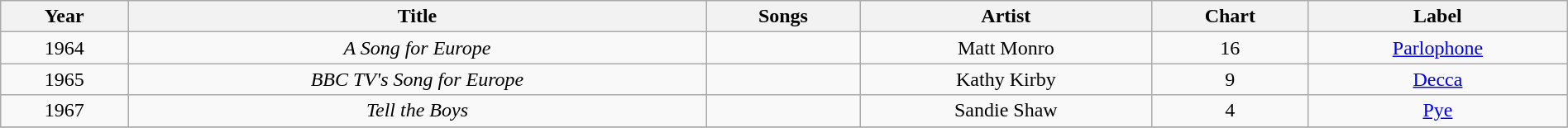<table class="wikitable" style="text-align:center;width:100%;">
<tr>
<th>Year</th>
<th>Title</th>
<th>Songs</th>
<th>Artist</th>
<th>Chart</th>
<th>Label</th>
</tr>
<tr>
<td>1964</td>
<td><em>A Song for Europe</em></td>
<td></td>
<td>Matt Monro</td>
<td>16</td>
<td><a href='#'>Parlophone</a></td>
</tr>
<tr>
<td>1965</td>
<td><em>BBC TV's Song for Europe</em></td>
<td></td>
<td>Kathy Kirby</td>
<td>9</td>
<td><a href='#'>Decca</a></td>
</tr>
<tr>
<td>1967</td>
<td><em>Tell the Boys</em></td>
<td></td>
<td>Sandie Shaw</td>
<td>4</td>
<td><a href='#'>Pye</a></td>
</tr>
<tr>
</tr>
</table>
